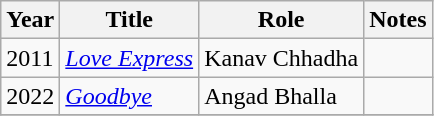<table class="wikitable sortable">
<tr>
<th>Year</th>
<th>Title</th>
<th>Role</th>
<th class="unsortable">Notes</th>
</tr>
<tr>
<td>2011</td>
<td><em><a href='#'>Love Express</a></em></td>
<td>Kanav Chhadha</td>
<td></td>
</tr>
<tr>
<td>2022</td>
<td><em><a href='#'>Goodbye</a></em></td>
<td>Angad Bhalla</td>
<td></td>
</tr>
<tr>
</tr>
</table>
